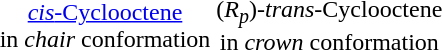<table style="margin-left:auto;margin-right:auto;">
<tr>
<td></td>
<td align="right"></td>
</tr>
<tr align="center">
<td><a href='#'><em>cis</em>-Cyclooctene</a><br>in <em>chair</em> conformation</td>
<td>(<em>R<sub>p</sub></em>)-<em>trans</em>-Cyclooctene<br>in <em>crown</em> conformation</td>
</tr>
</table>
